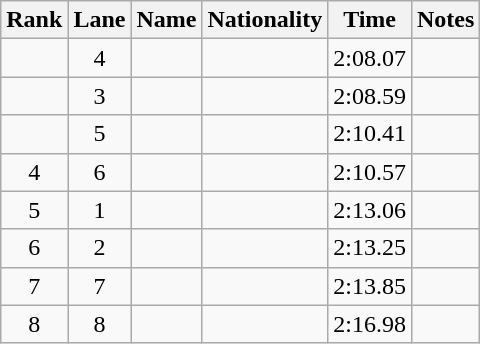<table class="wikitable sortable" style="text-align:center">
<tr>
<th>Rank</th>
<th>Lane</th>
<th>Name</th>
<th>Nationality</th>
<th>Time</th>
<th>Notes</th>
</tr>
<tr>
<td></td>
<td>4</td>
<td align=left></td>
<td align=left></td>
<td>2:08.07</td>
<td></td>
</tr>
<tr>
<td></td>
<td>3</td>
<td align=left></td>
<td align=left></td>
<td>2:08.59</td>
<td></td>
</tr>
<tr>
<td></td>
<td>5</td>
<td align=left></td>
<td align=left></td>
<td>2:10.41</td>
<td></td>
</tr>
<tr>
<td>4</td>
<td>6</td>
<td align=left></td>
<td align=left></td>
<td>2:10.57</td>
<td></td>
</tr>
<tr>
<td>5</td>
<td>1</td>
<td align=left></td>
<td align=left></td>
<td>2:13.06</td>
<td></td>
</tr>
<tr>
<td>6</td>
<td>2</td>
<td align=left></td>
<td align=left></td>
<td>2:13.25</td>
<td></td>
</tr>
<tr>
<td>7</td>
<td>7</td>
<td align=left></td>
<td align=left></td>
<td>2:13.85</td>
<td></td>
</tr>
<tr>
<td>8</td>
<td>8</td>
<td align=left></td>
<td align=left></td>
<td>2:16.98</td>
<td></td>
</tr>
</table>
